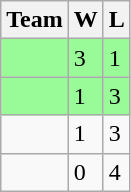<table class=wikitable>
<tr>
<th>Team</th>
<th>W</th>
<th>L</th>
</tr>
<tr bgcolor=98fb98>
<td></td>
<td>3</td>
<td>1</td>
</tr>
<tr bgcolor=98fb98>
<td></td>
<td>1</td>
<td>3</td>
</tr>
<tr>
<td></td>
<td>1</td>
<td>3</td>
</tr>
<tr>
<td></td>
<td>0</td>
<td>4</td>
</tr>
</table>
